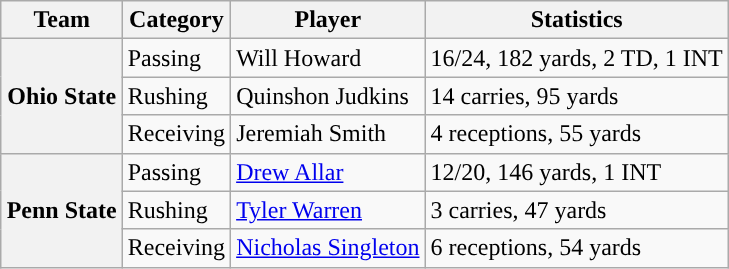<table class="wikitable" style="float:right">
<tr>
<th>Team</th>
<th>Category</th>
<th>Player</th>
<th>Statistics</th>
</tr>
<tr>
<th rowspan=3>Ohio State</th>
<td>Passing</td>
<td>Will Howard</td>
<td>16/24, 182 yards, 2 TD, 1 INT</td>
</tr>
<tr>
<td>Rushing</td>
<td>Quinshon Judkins</td>
<td>14 carries, 95 yards</td>
</tr>
<tr>
<td>Receiving</td>
<td>Jeremiah Smith</td>
<td>4 receptions, 55 yards</td>
</tr>
<tr>
<th rowspan=3>Penn State</th>
<td>Passing</td>
<td><a href='#'>Drew Allar</a></td>
<td>12/20, 146 yards, 1 INT</td>
</tr>
<tr>
<td>Rushing</td>
<td><a href='#'>Tyler Warren</a></td>
<td>3 carries, 47 yards</td>
</tr>
<tr>
<td>Receiving</td>
<td><a href='#'>Nicholas Singleton</a></td>
<td>6 receptions, 54 yards</td>
</tr>
</table>
